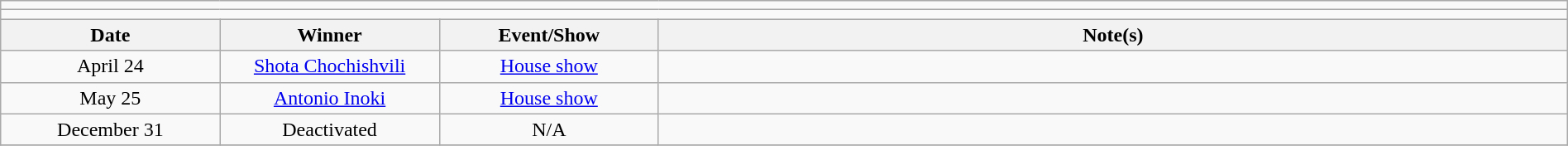<table class="wikitable" style="text-align:center; width:100%;">
<tr>
<td colspan="5"></td>
</tr>
<tr>
<td colspan="5"><strong></strong></td>
</tr>
<tr>
<th width="14%">Date</th>
<th width="14%">Winner</th>
<th width="14%">Event/Show</th>
<th width="58%">Note(s)</th>
</tr>
<tr>
<td>April 24</td>
<td><a href='#'>Shota Chochishvili</a></td>
<td><a href='#'>House show</a></td>
<td align=left></td>
</tr>
<tr>
<td>May 25</td>
<td><a href='#'>Antonio Inoki</a></td>
<td><a href='#'>House show</a></td>
<td align=left></td>
</tr>
<tr>
<td>December 31</td>
<td>Deactivated</td>
<td>N/A</td>
<td align=left></td>
</tr>
<tr>
</tr>
</table>
